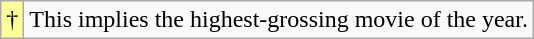<table class="wikitable">
<tr>
<td style="background-color:#FFFF99">†</td>
<td>This implies the highest-grossing movie of the year.</td>
</tr>
</table>
